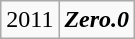<table class="wikitable" style="text-align:center;">
<tr>
<td>2011</td>
<td align="left"><strong><em>Zero.0</em></strong><br></td>
</tr>
</table>
